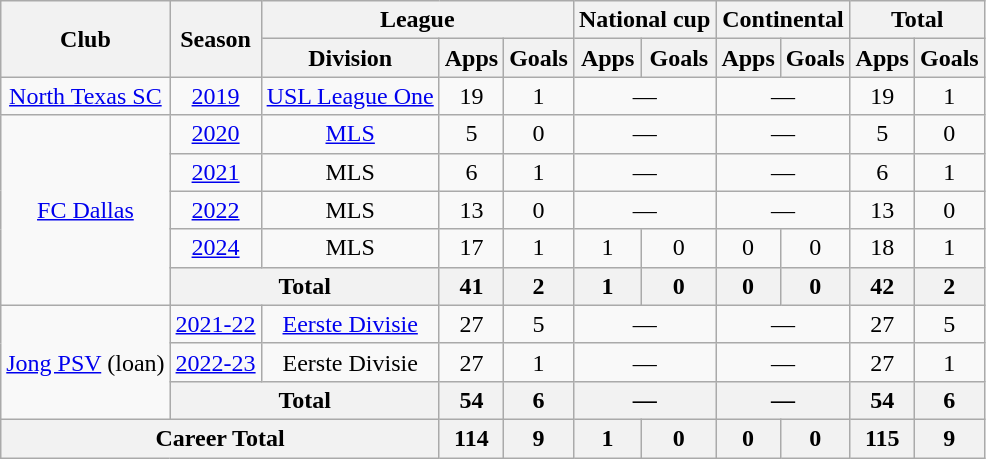<table class="wikitable" style="text-align: center;">
<tr>
<th rowspan="2">Club</th>
<th rowspan="2">Season</th>
<th colspan="3">League</th>
<th colspan="2">National cup</th>
<th colspan="2">Continental</th>
<th colspan="2">Total</th>
</tr>
<tr>
<th>Division</th>
<th>Apps</th>
<th>Goals</th>
<th>Apps</th>
<th>Goals</th>
<th>Apps</th>
<th>Goals</th>
<th>Apps</th>
<th>Goals</th>
</tr>
<tr>
<td><a href='#'>North Texas SC</a></td>
<td><a href='#'>2019</a></td>
<td><a href='#'>USL League One</a></td>
<td>19</td>
<td>1</td>
<td colspan="2">—</td>
<td colspan="2">—</td>
<td>19</td>
<td>1</td>
</tr>
<tr>
<td rowspan="5"><a href='#'>FC Dallas</a></td>
<td><a href='#'>2020</a></td>
<td><a href='#'>MLS</a></td>
<td>5</td>
<td>0</td>
<td colspan="2">—</td>
<td colspan="2">—</td>
<td>5</td>
<td>0</td>
</tr>
<tr>
<td><a href='#'>2021</a></td>
<td>MLS</td>
<td>6</td>
<td>1</td>
<td colspan="2">—</td>
<td colspan="2">—</td>
<td>6</td>
<td>1</td>
</tr>
<tr>
<td><a href='#'>2022</a></td>
<td>MLS</td>
<td>13</td>
<td>0</td>
<td colspan="2">—</td>
<td colspan="2">—</td>
<td>13</td>
<td>0</td>
</tr>
<tr>
<td><a href='#'>2024</a></td>
<td>MLS</td>
<td>17</td>
<td>1</td>
<td>1</td>
<td>0</td>
<td>0</td>
<td>0</td>
<td>18</td>
<td>1</td>
</tr>
<tr>
<th colspan="2">Total</th>
<th>41</th>
<th>2</th>
<th>1</th>
<th>0</th>
<th>0</th>
<th>0</th>
<th>42</th>
<th>2</th>
</tr>
<tr>
<td rowspan="3"><a href='#'>Jong PSV</a> (loan)</td>
<td><a href='#'>2021-22</a></td>
<td><a href='#'>Eerste Divisie</a></td>
<td>27</td>
<td>5</td>
<td colspan="2">—</td>
<td colspan="2">—</td>
<td>27</td>
<td>5</td>
</tr>
<tr>
<td><a href='#'>2022-23</a></td>
<td>Eerste Divisie</td>
<td>27</td>
<td>1</td>
<td colspan="2">—</td>
<td colspan="2">—</td>
<td>27</td>
<td>1</td>
</tr>
<tr>
<th colspan="2">Total</th>
<th>54</th>
<th>6</th>
<th colspan="2">—</th>
<th colspan="2">—</th>
<th>54</th>
<th>6</th>
</tr>
<tr>
<th colspan="3">Career Total</th>
<th>114</th>
<th>9</th>
<th>1</th>
<th>0</th>
<th>0</th>
<th>0</th>
<th>115</th>
<th>9</th>
</tr>
</table>
